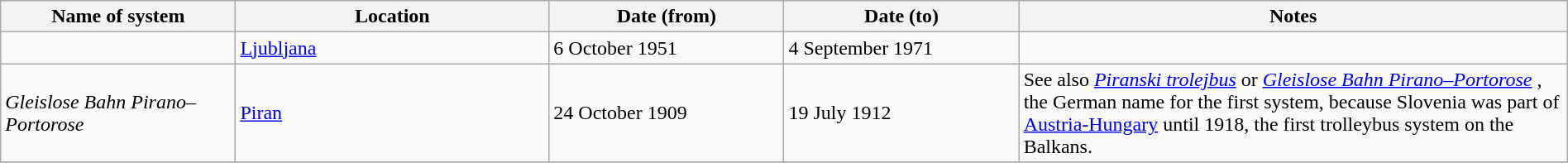<table class="wikitable" width=100%>
<tr>
<th width=15%>Name of system</th>
<th width=20%>Location</th>
<th width=15%>Date (from)</th>
<th width=15%>Date (to)</th>
<th width=35%>Notes</th>
</tr>
<tr>
<td> </td>
<td><a href='#'>Ljubljana</a></td>
<td>6 October 1951</td>
<td>4 September 1971</td>
<td> </td>
</tr>
<tr>
<td><em>Gleislose Bahn Pirano–Portorose</em></td>
<td><a href='#'>Piran</a></td>
<td>24 October 1909</td>
<td>19 July 1912</td>
<td>See also <em><a href='#'>Piranski trolejbus</a></em>  or <em><a href='#'>Gleislose Bahn Pirano–Portorose</a></em> , the German name for the first system, because Slovenia was part of <a href='#'>Austria-Hungary</a> until 1918, the first trolleybus system on the Balkans.</td>
</tr>
<tr>
</tr>
</table>
